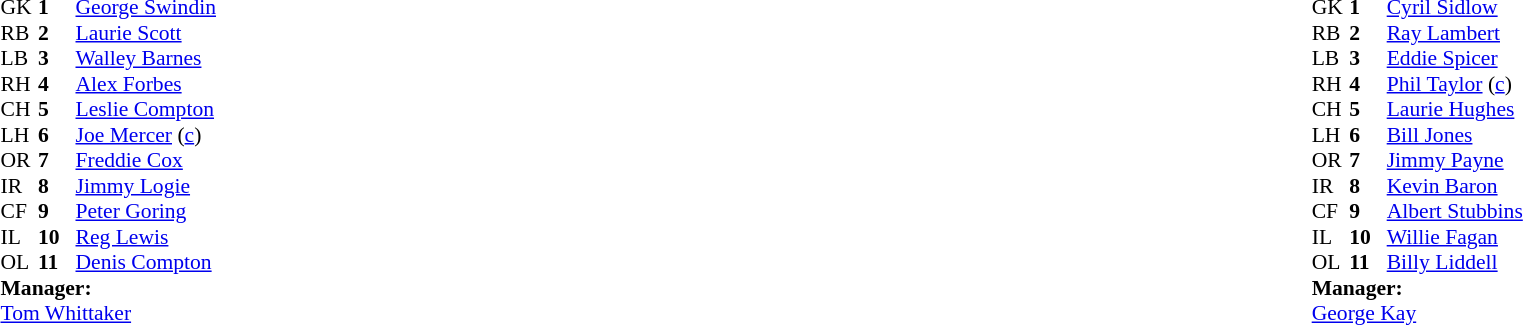<table width="100%">
<tr>
<td valign="top" width="50%"><br><table style="font-size: 90%" cellspacing="0" cellpadding="0">
<tr>
<td colspan="4"></td>
</tr>
<tr>
<th width="25"></th>
<th width="25"></th>
</tr>
<tr>
<td>GK</td>
<td><strong>1</strong></td>
<td> <a href='#'>George Swindin</a></td>
</tr>
<tr>
<td>RB</td>
<td><strong>2</strong></td>
<td> <a href='#'>Laurie Scott</a></td>
</tr>
<tr>
<td>LB</td>
<td><strong>3</strong></td>
<td> <a href='#'>Walley Barnes</a></td>
</tr>
<tr>
<td>RH</td>
<td><strong>4</strong></td>
<td> <a href='#'>Alex Forbes</a></td>
</tr>
<tr>
<td>CH</td>
<td><strong>5</strong></td>
<td> <a href='#'>Leslie Compton</a></td>
</tr>
<tr>
<td>LH</td>
<td><strong>6</strong></td>
<td> <a href='#'>Joe Mercer</a> (<a href='#'>c</a>)</td>
</tr>
<tr>
<td>OR</td>
<td><strong>7</strong></td>
<td> <a href='#'>Freddie Cox</a></td>
</tr>
<tr>
<td>IR</td>
<td><strong>8</strong></td>
<td> <a href='#'>Jimmy Logie</a></td>
</tr>
<tr>
<td>CF</td>
<td><strong>9</strong></td>
<td> <a href='#'>Peter Goring</a></td>
</tr>
<tr>
<td>IL</td>
<td><strong>10</strong></td>
<td> <a href='#'>Reg Lewis</a></td>
</tr>
<tr>
<td>OL</td>
<td><strong>11</strong></td>
<td> <a href='#'>Denis Compton</a></td>
</tr>
<tr>
<td colspan=4><strong>Manager:</strong></td>
</tr>
<tr>
<td colspan="4"> <a href='#'>Tom Whittaker</a></td>
</tr>
</table>
</td>
<td valign="top" width="50%"><br><table style="font-size: 90%" cellspacing="0" cellpadding="0" align="center">
<tr>
<td colspan="4"></td>
</tr>
<tr>
<th width="25"></th>
<th width="25"></th>
</tr>
<tr>
<td>GK</td>
<td><strong>1</strong></td>
<td> <a href='#'>Cyril Sidlow</a></td>
</tr>
<tr>
<td>RB</td>
<td><strong>2</strong></td>
<td> <a href='#'>Ray Lambert</a></td>
</tr>
<tr>
<td>LB</td>
<td><strong>3</strong></td>
<td> <a href='#'>Eddie Spicer</a></td>
</tr>
<tr>
<td>RH</td>
<td><strong>4</strong></td>
<td> <a href='#'>Phil Taylor</a> (<a href='#'>c</a>)</td>
</tr>
<tr>
<td>CH</td>
<td><strong>5</strong></td>
<td> <a href='#'>Laurie Hughes</a></td>
</tr>
<tr>
<td>LH</td>
<td><strong>6</strong></td>
<td> <a href='#'>Bill Jones</a></td>
</tr>
<tr>
<td>OR</td>
<td><strong>7</strong></td>
<td> <a href='#'>Jimmy Payne</a></td>
</tr>
<tr>
<td>IR</td>
<td><strong>8</strong></td>
<td> <a href='#'>Kevin Baron</a></td>
</tr>
<tr>
<td>CF</td>
<td><strong>9</strong></td>
<td> <a href='#'>Albert Stubbins</a></td>
</tr>
<tr>
<td>IL</td>
<td><strong>10</strong></td>
<td> <a href='#'>Willie Fagan</a></td>
</tr>
<tr>
<td>OL</td>
<td><strong>11</strong></td>
<td> <a href='#'>Billy Liddell</a></td>
</tr>
<tr>
<td colspan=4><strong>Manager:</strong></td>
</tr>
<tr>
<td colspan="4"> <a href='#'>George Kay</a></td>
</tr>
</table>
</td>
</tr>
</table>
